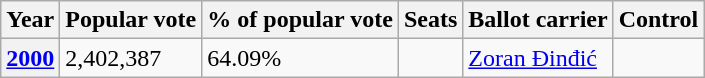<table class="wikitable">
<tr>
<th>Year</th>
<th>Popular vote</th>
<th>% of popular vote</th>
<th>Seats</th>
<th>Ballot carrier</th>
<th>Control</th>
</tr>
<tr>
<th><strong><a href='#'>2000</a></strong></th>
<td>2,402,387</td>
<td>64.09%</td>
<td></td>
<td><a href='#'>Zoran Đinđić</a></td>
<td></td>
</tr>
</table>
